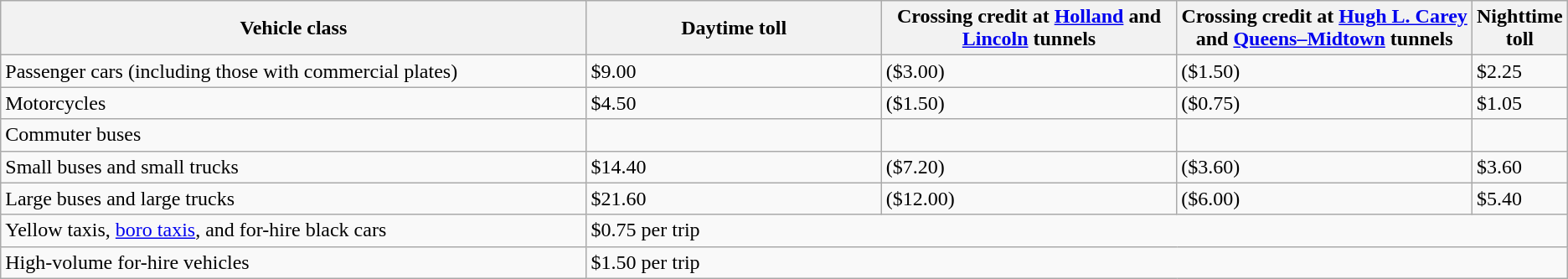<table class="wikitable">
<tr>
<th width=40%>Vehicle class</th>
<th width=20%>Daytime toll</th>
<th width=20%>Crossing credit at <a href='#'>Holland</a> and <a href='#'>Lincoln</a> tunnels</th>
<th width=20%>Crossing credit at <a href='#'>Hugh L. Carey</a> and <a href='#'>Queens–Midtown</a> tunnels</th>
<th width=20%>Nighttime toll</th>
</tr>
<tr>
<td>Passenger cars (including those with commercial plates)</td>
<td>$9.00</td>
<td>($3.00)</td>
<td>($1.50)</td>
<td>$2.25</td>
</tr>
<tr>
<td>Motorcycles</td>
<td>$4.50</td>
<td>($1.50)</td>
<td>($0.75)</td>
<td>$1.05</td>
</tr>
<tr>
<td>Commuter buses</td>
<td></td>
<td></td>
<td></td>
<td></td>
</tr>
<tr>
<td>Small buses and small trucks</td>
<td>$14.40</td>
<td>($7.20)</td>
<td>($3.60)</td>
<td>$3.60</td>
</tr>
<tr>
<td>Large buses and large trucks</td>
<td>$21.60</td>
<td>($12.00)</td>
<td>($6.00)</td>
<td>$5.40</td>
</tr>
<tr>
<td>Yellow taxis, <a href='#'>boro taxis</a>, and for-hire black cars</td>
<td colspan=4>$0.75 per trip</td>
</tr>
<tr>
<td>High-volume for-hire vehicles</td>
<td colspan=4>$1.50 per trip</td>
</tr>
</table>
